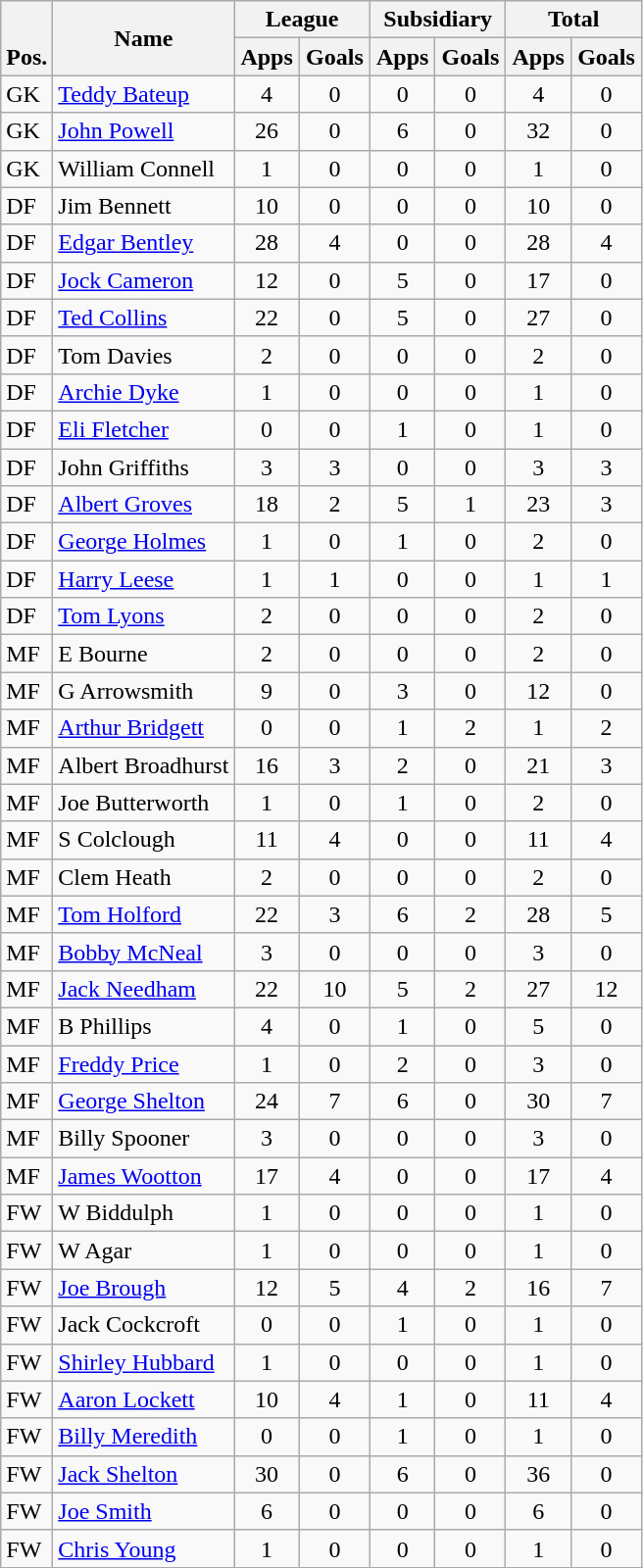<table class="wikitable" style="text-align:center">
<tr>
<th rowspan="2" valign="bottom">Pos.</th>
<th rowspan="2">Name</th>
<th colspan="2" width="85">League</th>
<th colspan="2" width="85">Subsidiary</th>
<th colspan="2" width="85">Total</th>
</tr>
<tr>
<th>Apps</th>
<th>Goals</th>
<th>Apps</th>
<th>Goals</th>
<th>Apps</th>
<th>Goals</th>
</tr>
<tr>
<td align="left">GK</td>
<td align="left"> <a href='#'>Teddy Bateup</a></td>
<td>4</td>
<td>0</td>
<td>0</td>
<td>0</td>
<td>4</td>
<td>0</td>
</tr>
<tr>
<td align="left">GK</td>
<td align="left"> <a href='#'>John Powell</a></td>
<td>26</td>
<td>0</td>
<td>6</td>
<td>0</td>
<td>32</td>
<td>0</td>
</tr>
<tr>
<td align="left">GK</td>
<td align="left"> William Connell</td>
<td>1</td>
<td>0</td>
<td>0</td>
<td>0</td>
<td>1</td>
<td>0</td>
</tr>
<tr>
<td align="left">DF</td>
<td align="left"> Jim Bennett</td>
<td>10</td>
<td>0</td>
<td>0</td>
<td>0</td>
<td>10</td>
<td>0</td>
</tr>
<tr>
<td align="left">DF</td>
<td align="left"> <a href='#'>Edgar Bentley</a></td>
<td>28</td>
<td>4</td>
<td>0</td>
<td>0</td>
<td>28</td>
<td>4</td>
</tr>
<tr>
<td align="left">DF</td>
<td align="left"> <a href='#'>Jock Cameron</a></td>
<td>12</td>
<td>0</td>
<td>5</td>
<td>0</td>
<td>17</td>
<td>0</td>
</tr>
<tr>
<td align="left">DF</td>
<td align="left"> <a href='#'>Ted Collins</a></td>
<td>22</td>
<td>0</td>
<td>5</td>
<td>0</td>
<td>27</td>
<td>0</td>
</tr>
<tr>
<td align="left">DF</td>
<td align="left"> Tom Davies</td>
<td>2</td>
<td>0</td>
<td>0</td>
<td>0</td>
<td>2</td>
<td>0</td>
</tr>
<tr>
<td align="left">DF</td>
<td align="left"> <a href='#'>Archie Dyke</a></td>
<td>1</td>
<td>0</td>
<td>0</td>
<td>0</td>
<td>1</td>
<td>0</td>
</tr>
<tr>
<td align="left">DF</td>
<td align="left"> <a href='#'>Eli Fletcher</a></td>
<td>0</td>
<td>0</td>
<td>1</td>
<td>0</td>
<td>1</td>
<td>0</td>
</tr>
<tr>
<td align="left">DF</td>
<td align="left"> John Griffiths</td>
<td>3</td>
<td>3</td>
<td>0</td>
<td>0</td>
<td>3</td>
<td>3</td>
</tr>
<tr>
<td align="left">DF</td>
<td align="left"> <a href='#'>Albert Groves</a></td>
<td>18</td>
<td>2</td>
<td>5</td>
<td>1</td>
<td>23</td>
<td>3</td>
</tr>
<tr>
<td align="left">DF</td>
<td align="left"> <a href='#'>George Holmes</a></td>
<td>1</td>
<td>0</td>
<td>1</td>
<td>0</td>
<td>2</td>
<td>0</td>
</tr>
<tr>
<td align="left">DF</td>
<td align="left"> <a href='#'>Harry Leese</a></td>
<td>1</td>
<td>1</td>
<td>0</td>
<td>0</td>
<td>1</td>
<td>1</td>
</tr>
<tr>
<td align="left">DF</td>
<td align="left"> <a href='#'>Tom Lyons</a></td>
<td>2</td>
<td>0</td>
<td>0</td>
<td>0</td>
<td>2</td>
<td>0</td>
</tr>
<tr>
<td align="left">MF</td>
<td align="left"> E Bourne</td>
<td>2</td>
<td>0</td>
<td>0</td>
<td>0</td>
<td>2</td>
<td>0</td>
</tr>
<tr>
<td align="left">MF</td>
<td align="left"> G Arrowsmith</td>
<td>9</td>
<td>0</td>
<td>3</td>
<td>0</td>
<td>12</td>
<td>0</td>
</tr>
<tr>
<td align="left">MF</td>
<td align="left"> <a href='#'>Arthur Bridgett</a></td>
<td>0</td>
<td>0</td>
<td>1</td>
<td>2</td>
<td>1</td>
<td>2</td>
</tr>
<tr>
<td align="left">MF</td>
<td align="left"> Albert Broadhurst</td>
<td>16</td>
<td>3</td>
<td>2</td>
<td>0</td>
<td>21</td>
<td>3</td>
</tr>
<tr>
<td align="left">MF</td>
<td align="left"> Joe Butterworth</td>
<td>1</td>
<td>0</td>
<td>1</td>
<td>0</td>
<td>2</td>
<td>0</td>
</tr>
<tr>
<td align="left">MF</td>
<td align="left"> S Colclough</td>
<td>11</td>
<td>4</td>
<td>0</td>
<td>0</td>
<td>11</td>
<td>4</td>
</tr>
<tr>
<td align="left">MF</td>
<td align="left"> Clem Heath</td>
<td>2</td>
<td>0</td>
<td>0</td>
<td>0</td>
<td>2</td>
<td>0</td>
</tr>
<tr>
<td align="left">MF</td>
<td align="left"> <a href='#'>Tom Holford</a></td>
<td>22</td>
<td>3</td>
<td>6</td>
<td>2</td>
<td>28</td>
<td>5</td>
</tr>
<tr>
<td align="left">MF</td>
<td align="left"> <a href='#'>Bobby McNeal</a></td>
<td>3</td>
<td>0</td>
<td>0</td>
<td>0</td>
<td>3</td>
<td>0</td>
</tr>
<tr>
<td align="left">MF</td>
<td align="left"> <a href='#'>Jack Needham</a></td>
<td>22</td>
<td>10</td>
<td>5</td>
<td>2</td>
<td>27</td>
<td>12</td>
</tr>
<tr>
<td align="left">MF</td>
<td align="left"> B Phillips</td>
<td>4</td>
<td>0</td>
<td>1</td>
<td>0</td>
<td>5</td>
<td>0</td>
</tr>
<tr>
<td align="left">MF</td>
<td align="left"> <a href='#'>Freddy Price</a></td>
<td>1</td>
<td>0</td>
<td>2</td>
<td>0</td>
<td>3</td>
<td>0</td>
</tr>
<tr>
<td align="left">MF</td>
<td align="left"> <a href='#'>George Shelton</a></td>
<td>24</td>
<td>7</td>
<td>6</td>
<td>0</td>
<td>30</td>
<td>7</td>
</tr>
<tr>
<td align="left">MF</td>
<td align="left"> Billy Spooner</td>
<td>3</td>
<td>0</td>
<td>0</td>
<td>0</td>
<td>3</td>
<td>0</td>
</tr>
<tr>
<td align="left">MF</td>
<td align="left"> <a href='#'>James Wootton</a></td>
<td>17</td>
<td>4</td>
<td>0</td>
<td>0</td>
<td>17</td>
<td>4</td>
</tr>
<tr>
<td align="left">FW</td>
<td align="left"> W Biddulph</td>
<td>1</td>
<td>0</td>
<td>0</td>
<td>0</td>
<td>1</td>
<td>0</td>
</tr>
<tr>
<td align="left">FW</td>
<td align="left"> W Agar</td>
<td>1</td>
<td>0</td>
<td>0</td>
<td>0</td>
<td>1</td>
<td>0</td>
</tr>
<tr>
<td align="left">FW</td>
<td align="left"> <a href='#'>Joe Brough</a></td>
<td>12</td>
<td>5</td>
<td>4</td>
<td>2</td>
<td>16</td>
<td>7</td>
</tr>
<tr>
<td align="left">FW</td>
<td align="left"> Jack Cockcroft</td>
<td>0</td>
<td>0</td>
<td>1</td>
<td>0</td>
<td>1</td>
<td>0</td>
</tr>
<tr>
<td align="left">FW</td>
<td align="left"> <a href='#'>Shirley Hubbard</a></td>
<td>1</td>
<td>0</td>
<td>0</td>
<td>0</td>
<td>1</td>
<td>0</td>
</tr>
<tr>
<td align="left">FW</td>
<td align="left"> <a href='#'>Aaron Lockett</a></td>
<td>10</td>
<td>4</td>
<td>1</td>
<td>0</td>
<td>11</td>
<td>4</td>
</tr>
<tr>
<td align="left">FW</td>
<td align="left"> <a href='#'>Billy Meredith</a></td>
<td>0</td>
<td>0</td>
<td>1</td>
<td>0</td>
<td>1</td>
<td>0</td>
</tr>
<tr>
<td align="left">FW</td>
<td align="left"> <a href='#'>Jack Shelton</a></td>
<td>30</td>
<td>0</td>
<td>6</td>
<td>0</td>
<td>36</td>
<td>0</td>
</tr>
<tr>
<td align="left">FW</td>
<td align="left"> <a href='#'>Joe Smith</a></td>
<td>6</td>
<td>0</td>
<td>0</td>
<td>0</td>
<td>6</td>
<td>0</td>
</tr>
<tr>
<td align="left">FW</td>
<td align="left"> <a href='#'>Chris Young</a></td>
<td>1</td>
<td>0</td>
<td>0</td>
<td>0</td>
<td>1</td>
<td>0</td>
</tr>
<tr>
</tr>
</table>
